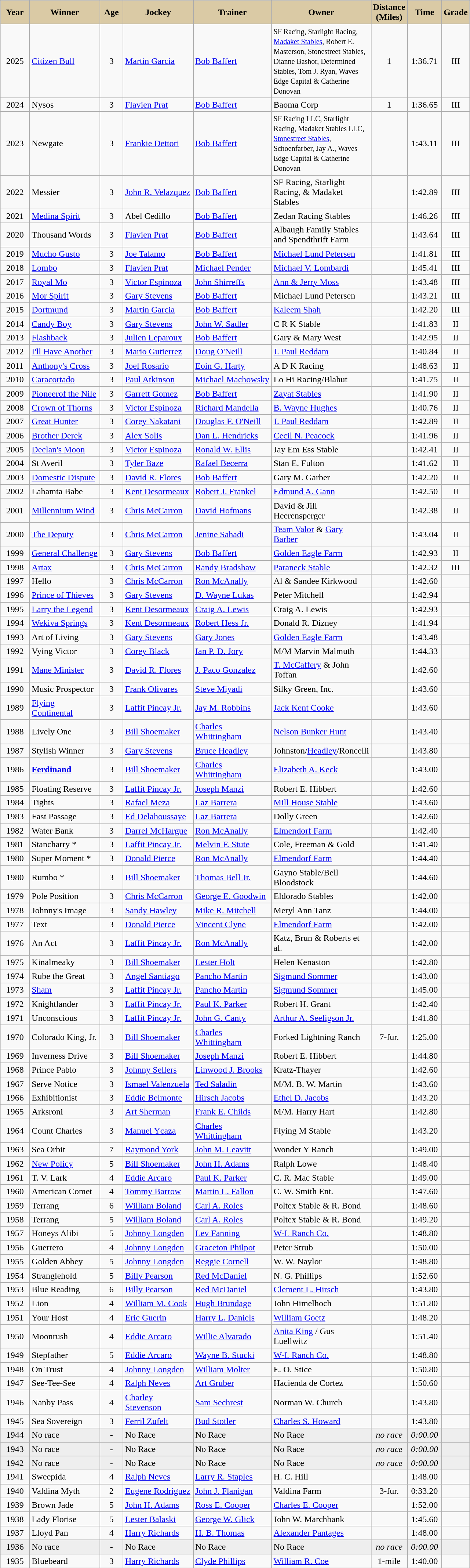<table class="wikitable sortable">
<tr>
<th style="background-color:#DACAA5; width:46px">Year <br></th>
<th style="background-color:#DACAA5; width:120px">Winner <br></th>
<th style="background-color:#DACAA5; width:35px">Age<br></th>
<th style="background-color:#DACAA5; width:120px">Jockey <br></th>
<th style="background-color:#DACAA5; width:135px">Trainer <br></th>
<th style="background-color:#DACAA5; width:160px">Owner <br></th>
<th style="background-color:#DACAA5; width:50px">Distance<br> (Miles) <br></th>
<th style="background-color:#DACAA5; width:55px">Time</th>
<th style="background-color:#DACAA5; width:40px">Grade <br></th>
</tr>
<tr>
<td align=center>2025</td>
<td><a href='#'>Citizen Bull</a></td>
<td align=center>3</td>
<td><a href='#'>Martin Garcia</a></td>
<td><a href='#'>Bob Baffert</a></td>
<td><small>SF Racing, Starlight Racing, <a href='#'>Madaket Stables</a>, Robert E. Masterson, Stonestreet Stables, Dianne Bashor, Determined Stables, Tom J. Ryan, Waves Edge Capital & Catherine Donovan</small></td>
<td align=center>1</td>
<td align=center>1:36.71</td>
<td align=center>III</td>
</tr>
<tr>
<td align=center>2024</td>
<td>Nysos</td>
<td align=center>3</td>
<td><a href='#'>Flavien Prat</a></td>
<td><a href='#'>Bob Baffert</a></td>
<td>Baoma Corp</td>
<td align=center>1</td>
<td align=center>1:36.65</td>
<td align=center>III</td>
</tr>
<tr>
<td align=center>2023</td>
<td>Newgate</td>
<td align=center>3</td>
<td><a href='#'>Frankie Dettori</a></td>
<td><a href='#'>Bob Baffert</a></td>
<td><small>SF Racing LLC, Starlight Racing, Madaket Stables LLC, <a href='#'>Stonestreet Stables</a>,  Schoenfarber, Jay A., Waves Edge Capital & Catherine Donovan</small></td>
<td align=center></td>
<td align=center>1:43.11</td>
<td align=center>III</td>
</tr>
<tr>
<td align=center>2022</td>
<td>Messier</td>
<td align=center>3</td>
<td><a href='#'>John R. Velazquez</a></td>
<td><a href='#'>Bob Baffert</a></td>
<td>SF Racing, Starlight Racing, & Madaket Stables</td>
<td align=center></td>
<td align=center>1:42.89</td>
<td align=center>III</td>
</tr>
<tr>
<td align=center>2021</td>
<td><a href='#'>Medina Spirit</a></td>
<td align=center>3</td>
<td>Abel Cedillo</td>
<td><a href='#'>Bob Baffert</a></td>
<td>Zedan Racing Stables</td>
<td align=center></td>
<td align=center>1:46.26</td>
<td align=center>III</td>
</tr>
<tr>
<td align=center>2020</td>
<td>Thousand Words</td>
<td align=center>3</td>
<td><a href='#'>Flavien Prat</a></td>
<td><a href='#'>Bob Baffert</a></td>
<td>Albaugh Family Stables and Spendthrift Farm</td>
<td align=center></td>
<td align=center>1:43.64</td>
<td align=center>III</td>
</tr>
<tr>
<td align=center>2019</td>
<td><a href='#'>Mucho Gusto</a></td>
<td align=center>3</td>
<td><a href='#'>Joe Talamo</a></td>
<td><a href='#'>Bob Baffert</a></td>
<td><a href='#'>Michael Lund Petersen</a></td>
<td align=center></td>
<td align=center>1:41.81</td>
<td align=center>III</td>
</tr>
<tr>
<td align=center>2018</td>
<td><a href='#'>Lombo</a></td>
<td align=center>3</td>
<td><a href='#'>Flavien Prat</a></td>
<td><a href='#'>Michael Pender</a></td>
<td><a href='#'>Michael V. Lombardi</a></td>
<td align=center></td>
<td align=center>1:45.41</td>
<td align=center>III</td>
</tr>
<tr>
<td align=center>2017</td>
<td><a href='#'>Royal Mo</a></td>
<td align=center>3</td>
<td><a href='#'>Victor Espinoza</a></td>
<td><a href='#'>John Shirreffs</a></td>
<td><a href='#'>Ann & Jerry Moss</a></td>
<td align=center></td>
<td align=center>1:43.48</td>
<td align=center>III</td>
</tr>
<tr>
<td align=center>2016</td>
<td><a href='#'>Mor Spirit</a></td>
<td align=center>3</td>
<td><a href='#'>Gary Stevens</a></td>
<td><a href='#'>Bob Baffert</a></td>
<td>Michael Lund Petersen</td>
<td align=center></td>
<td align=center>1:43.21</td>
<td align=center>III</td>
</tr>
<tr>
<td align=center>2015</td>
<td><a href='#'>Dortmund</a></td>
<td align=center>3</td>
<td><a href='#'>Martin Garcia</a></td>
<td><a href='#'>Bob Baffert</a></td>
<td><a href='#'>Kaleem Shah</a></td>
<td align=center></td>
<td align=center>1:42.20</td>
<td align=center>III</td>
</tr>
<tr>
<td align=center>2014</td>
<td><a href='#'>Candy Boy</a></td>
<td align=center>3</td>
<td><a href='#'>Gary Stevens</a></td>
<td><a href='#'>John W. Sadler</a></td>
<td>C R K Stable</td>
<td align=center></td>
<td align=center>1:41.83</td>
<td align=center>II</td>
</tr>
<tr>
<td align=center>2013</td>
<td><a href='#'>Flashback</a></td>
<td align=center>3</td>
<td><a href='#'>Julien Leparoux</a></td>
<td><a href='#'>Bob Baffert</a></td>
<td>Gary & Mary West</td>
<td align=center></td>
<td align=center>1:42.95</td>
<td align=center>II</td>
</tr>
<tr>
<td align=center>2012</td>
<td><a href='#'>I'll Have Another</a></td>
<td align=center>3</td>
<td><a href='#'>Mario Gutierrez</a></td>
<td><a href='#'>Doug O'Neill</a></td>
<td><a href='#'>J. Paul Reddam</a></td>
<td align=center></td>
<td align=center>1:40.84</td>
<td align=center>II</td>
</tr>
<tr>
<td align=center>2011</td>
<td><a href='#'>Anthony's Cross</a></td>
<td align=center>3</td>
<td><a href='#'>Joel Rosario</a></td>
<td><a href='#'>Eoin G. Harty</a></td>
<td>A D K Racing</td>
<td align=center></td>
<td align=center>1:48.63</td>
<td align=center>II</td>
</tr>
<tr>
<td align=center>2010</td>
<td><a href='#'>Caracortado</a></td>
<td align=center>3</td>
<td><a href='#'>Paul Atkinson</a></td>
<td><a href='#'>Michael Machowsky</a></td>
<td>Lo Hi Racing/Blahut</td>
<td align=center></td>
<td align=center>1:41.75</td>
<td align=center>II</td>
</tr>
<tr>
<td align=center>2009</td>
<td><a href='#'>Pioneerof the Nile</a></td>
<td align=center>3</td>
<td><a href='#'>Garrett Gomez</a></td>
<td><a href='#'>Bob Baffert</a></td>
<td><a href='#'>Zayat Stables</a></td>
<td align=center></td>
<td align=center>1:41.90</td>
<td align=center>II</td>
</tr>
<tr>
<td align=center>2008</td>
<td><a href='#'>Crown of Thorns</a></td>
<td align=center>3</td>
<td><a href='#'>Victor Espinoza</a></td>
<td><a href='#'>Richard Mandella</a></td>
<td><a href='#'>B. Wayne Hughes</a></td>
<td align=center></td>
<td align=center>1:40.76</td>
<td align=center>II</td>
</tr>
<tr>
<td align=center>2007</td>
<td><a href='#'>Great Hunter</a></td>
<td align=center>3</td>
<td><a href='#'>Corey Nakatani</a></td>
<td><a href='#'>Douglas F. O'Neill</a></td>
<td><a href='#'>J. Paul Reddam</a></td>
<td align=center></td>
<td align=center>1:42.89</td>
<td align=center>II</td>
</tr>
<tr>
<td align=center>2006</td>
<td><a href='#'>Brother Derek</a></td>
<td align=center>3</td>
<td><a href='#'>Alex Solis</a></td>
<td><a href='#'>Dan L. Hendricks</a></td>
<td><a href='#'>Cecil N. Peacock</a></td>
<td align=center></td>
<td align=center>1:41.96</td>
<td align=center>II</td>
</tr>
<tr>
<td align=center>2005</td>
<td><a href='#'>Declan's Moon</a></td>
<td align=center>3</td>
<td><a href='#'>Victor Espinoza</a></td>
<td><a href='#'>Ronald W. Ellis</a></td>
<td>Jay Em Ess Stable</td>
<td align=center></td>
<td align=center>1:42.41</td>
<td align=center>II</td>
</tr>
<tr>
<td align=center>2004</td>
<td>St Averil</td>
<td align=center>3</td>
<td><a href='#'>Tyler Baze</a></td>
<td><a href='#'>Rafael Becerra</a></td>
<td>Stan E. Fulton</td>
<td align=center></td>
<td align=center>1:41.62</td>
<td align=center>II</td>
</tr>
<tr>
<td align=center>2003</td>
<td><a href='#'>Domestic Dispute</a></td>
<td align=center>3</td>
<td><a href='#'>David R. Flores</a></td>
<td><a href='#'>Bob Baffert</a></td>
<td>Gary M. Garber</td>
<td align=center></td>
<td align=center>1:42.20</td>
<td align=center>II</td>
</tr>
<tr>
<td align=center>2002</td>
<td>Labamta Babe</td>
<td align=center>3</td>
<td><a href='#'>Kent Desormeaux</a></td>
<td><a href='#'>Robert J. Frankel</a></td>
<td><a href='#'>Edmund A. Gann</a></td>
<td align=center></td>
<td align=center>1:42.50</td>
<td align=center>II</td>
</tr>
<tr>
<td align=center>2001</td>
<td><a href='#'>Millennium Wind</a></td>
<td align=center>3</td>
<td><a href='#'>Chris McCarron</a></td>
<td><a href='#'>David Hofmans</a></td>
<td>David & Jill Heerensperger</td>
<td align=center></td>
<td align=center>1:42.38</td>
<td align=center>II</td>
</tr>
<tr>
<td align=center>2000</td>
<td><a href='#'>The Deputy</a></td>
<td align=center>3</td>
<td><a href='#'>Chris McCarron</a></td>
<td><a href='#'>Jenine Sahadi</a></td>
<td><a href='#'>Team Valor</a> & <a href='#'>Gary Barber</a></td>
<td align=center></td>
<td align=center>1:43.04</td>
<td align=center>II</td>
</tr>
<tr>
<td align=center>1999</td>
<td><a href='#'>General Challenge</a></td>
<td align=center>3</td>
<td><a href='#'>Gary Stevens</a></td>
<td><a href='#'>Bob Baffert</a></td>
<td><a href='#'>Golden Eagle Farm</a></td>
<td align=center></td>
<td align=center>1:42.93</td>
<td align=center>II</td>
</tr>
<tr>
<td align=center>1998</td>
<td><a href='#'>Artax</a></td>
<td align=center>3</td>
<td><a href='#'>Chris McCarron</a></td>
<td><a href='#'>Randy Bradshaw</a></td>
<td><a href='#'>Paraneck Stable</a></td>
<td align=center></td>
<td align=center>1:42.32</td>
<td align=center>III</td>
</tr>
<tr>
<td align=center>1997</td>
<td>Hello</td>
<td align=center>3</td>
<td><a href='#'>Chris McCarron</a></td>
<td><a href='#'>Ron McAnally</a></td>
<td>Al & Sandee Kirkwood</td>
<td align=center></td>
<td align=center>1:42.60</td>
<td align=center></td>
</tr>
<tr>
<td align=center>1996</td>
<td><a href='#'>Prince of Thieves</a></td>
<td align=center>3</td>
<td><a href='#'>Gary Stevens</a></td>
<td><a href='#'>D. Wayne Lukas</a></td>
<td>Peter Mitchell</td>
<td align=center></td>
<td align=center>1:42.94</td>
<td align=center></td>
</tr>
<tr>
<td align=center>1995</td>
<td><a href='#'>Larry the Legend</a></td>
<td align=center>3</td>
<td><a href='#'>Kent Desormeaux</a></td>
<td><a href='#'>Craig A. Lewis</a></td>
<td>Craig A. Lewis</td>
<td align=center></td>
<td align=center>1:42.93</td>
<td align=center></td>
</tr>
<tr>
<td align=center>1994</td>
<td><a href='#'>Wekiva Springs</a></td>
<td align=center>3</td>
<td><a href='#'>Kent Desormeaux</a></td>
<td><a href='#'>Robert Hess Jr.</a></td>
<td>Donald R. Dizney</td>
<td align=center></td>
<td align=center>1:41.94</td>
<td align=center></td>
</tr>
<tr>
<td align=center>1993</td>
<td>Art of Living</td>
<td align=center>3</td>
<td><a href='#'>Gary Stevens</a></td>
<td><a href='#'>Gary Jones</a></td>
<td><a href='#'>Golden Eagle Farm</a></td>
<td align=center></td>
<td align=center>1:43.48</td>
<td align=center></td>
</tr>
<tr>
<td align=center>1992</td>
<td>Vying Victor</td>
<td align=center>3</td>
<td><a href='#'>Corey Black</a></td>
<td><a href='#'>Ian P. D. Jory</a></td>
<td>M/M Marvin Malmuth</td>
<td align=center></td>
<td align=center>1:44.33</td>
<td align=center></td>
</tr>
<tr>
<td align=center>1991</td>
<td><a href='#'>Mane Minister</a></td>
<td align=center>3</td>
<td><a href='#'>David R. Flores</a></td>
<td><a href='#'>J. Paco Gonzalez</a></td>
<td><a href='#'>T. McCaffery</a> & John Toffan</td>
<td align=center></td>
<td align=center>1:42.60</td>
<td align=center></td>
</tr>
<tr>
<td align=center>1990</td>
<td>Music Prospector</td>
<td align=center>3</td>
<td><a href='#'>Frank Olivares</a></td>
<td><a href='#'>Steve Miyadi</a></td>
<td>Silky Green, Inc.</td>
<td align=center></td>
<td align=center>1:43.60</td>
<td align=center></td>
</tr>
<tr>
<td align=center>1989</td>
<td><a href='#'>Flying Continental</a></td>
<td align=center>3</td>
<td><a href='#'>Laffit Pincay Jr.</a></td>
<td><a href='#'>Jay M. Robbins</a></td>
<td><a href='#'>Jack Kent Cooke</a></td>
<td align=center></td>
<td align=center>1:43.60</td>
<td align=center></td>
</tr>
<tr>
<td align=center>1988</td>
<td>Lively One</td>
<td align=center>3</td>
<td><a href='#'>Bill Shoemaker</a></td>
<td><a href='#'>Charles Whittingham</a></td>
<td><a href='#'>Nelson Bunker Hunt</a></td>
<td align=center></td>
<td align=center>1:43.40</td>
<td align=center></td>
</tr>
<tr>
<td align=center>1987</td>
<td>Stylish Winner</td>
<td align=center>3</td>
<td><a href='#'>Gary Stevens</a></td>
<td><a href='#'>Bruce Headley</a></td>
<td>Johnston/<a href='#'>Headley</a>/Roncelli</td>
<td align=center></td>
<td align=center>1:43.80</td>
<td align=center></td>
</tr>
<tr>
<td align=center>1986</td>
<td><strong><a href='#'>Ferdinand</a></strong></td>
<td align=center>3</td>
<td><a href='#'>Bill Shoemaker</a></td>
<td><a href='#'>Charles Whittingham</a></td>
<td><a href='#'>Elizabeth A. Keck</a></td>
<td align=center></td>
<td align=center>1:43.00</td>
<td align=center></td>
</tr>
<tr>
<td align=center>1985</td>
<td>Floating Reserve</td>
<td align=center>3</td>
<td><a href='#'>Laffit Pincay Jr.</a></td>
<td><a href='#'>Joseph Manzi</a></td>
<td>Robert E. Hibbert</td>
<td align=center></td>
<td align=center>1:42.60</td>
<td align=center></td>
</tr>
<tr>
<td align=center>1984</td>
<td>Tights</td>
<td align=center>3</td>
<td><a href='#'>Rafael Meza</a></td>
<td><a href='#'>Laz Barrera</a></td>
<td><a href='#'>Mill House Stable</a></td>
<td align=center></td>
<td align=center>1:43.60</td>
<td align=center></td>
</tr>
<tr>
<td align=center>1983</td>
<td>Fast Passage</td>
<td align=center>3</td>
<td><a href='#'>Ed Delahoussaye</a></td>
<td><a href='#'>Laz Barrera</a></td>
<td>Dolly Green</td>
<td align=center></td>
<td align=center>1:42.60</td>
<td align=center></td>
</tr>
<tr>
<td align=center>1982</td>
<td>Water Bank</td>
<td align=center>3</td>
<td><a href='#'>Darrel McHargue</a></td>
<td><a href='#'>Ron McAnally</a></td>
<td><a href='#'>Elmendorf Farm</a></td>
<td align=center></td>
<td align=center>1:42.40</td>
<td align=center></td>
</tr>
<tr>
<td align=center>1981</td>
<td>Stancharry *</td>
<td align=center>3</td>
<td><a href='#'>Laffit Pincay Jr.</a></td>
<td><a href='#'>Melvin F. Stute</a></td>
<td>Cole, Freeman & Gold</td>
<td align=center></td>
<td align=center>1:41.40</td>
<td align=center></td>
</tr>
<tr>
<td align=center>1980</td>
<td>Super Moment *</td>
<td align=center>3</td>
<td><a href='#'>Donald Pierce</a></td>
<td><a href='#'>Ron McAnally</a></td>
<td><a href='#'>Elmendorf Farm</a></td>
<td align=center></td>
<td align=center>1:44.40</td>
<td align=center></td>
</tr>
<tr>
<td align=center>1980</td>
<td>Rumbo *</td>
<td align=center>3</td>
<td><a href='#'>Bill Shoemaker</a></td>
<td><a href='#'>Thomas Bell Jr.</a></td>
<td>Gayno Stable/Bell Bloodstock</td>
<td align=center></td>
<td align=center>1:44.60</td>
<td align=center></td>
</tr>
<tr>
<td align=center>1979</td>
<td>Pole Position</td>
<td align=center>3</td>
<td><a href='#'>Chris McCarron</a></td>
<td><a href='#'>George E. Goodwin</a></td>
<td>Eldorado Stables</td>
<td align=center></td>
<td align=center>1:42.00</td>
<td align=center></td>
</tr>
<tr>
<td align=center>1978</td>
<td>Johnny's Image</td>
<td align=center>3</td>
<td><a href='#'>Sandy Hawley</a></td>
<td><a href='#'>Mike R. Mitchell</a></td>
<td>Meryl Ann Tanz</td>
<td align=center></td>
<td align=center>1:44.00</td>
<td align=center></td>
</tr>
<tr>
<td align=center>1977</td>
<td>Text</td>
<td align=center>3</td>
<td><a href='#'>Donald Pierce</a></td>
<td><a href='#'>Vincent Clyne</a></td>
<td><a href='#'>Elmendorf Farm</a></td>
<td align=center></td>
<td align=center>1:42.00</td>
<td align=center></td>
</tr>
<tr>
<td align=center>1976</td>
<td>An Act</td>
<td align=center>3</td>
<td><a href='#'>Laffit Pincay Jr.</a></td>
<td><a href='#'>Ron McAnally</a></td>
<td>Katz, Brun & Roberts et al.</td>
<td align=center></td>
<td align=center>1:42.00</td>
<td align=center></td>
</tr>
<tr>
<td align=center>1975</td>
<td>Kinalmeaky</td>
<td align=center>3</td>
<td><a href='#'>Bill Shoemaker</a></td>
<td><a href='#'>Lester Holt</a></td>
<td>Helen Kenaston</td>
<td align=center></td>
<td align=center>1:42.80</td>
<td align=center></td>
</tr>
<tr>
<td align=center>1974</td>
<td>Rube the Great</td>
<td align=center>3</td>
<td><a href='#'>Angel Santiago</a></td>
<td><a href='#'>Pancho Martin</a></td>
<td><a href='#'>Sigmund Sommer</a></td>
<td align=center></td>
<td align=center>1:43.00</td>
<td align=center></td>
</tr>
<tr>
<td align=center>1973</td>
<td><a href='#'>Sham</a></td>
<td align=center>3</td>
<td><a href='#'>Laffit Pincay Jr.</a></td>
<td><a href='#'>Pancho Martin</a></td>
<td><a href='#'>Sigmund Sommer</a></td>
<td align=center></td>
<td align=center>1:45.00</td>
<td align=center></td>
</tr>
<tr>
<td align=center>1972</td>
<td>Knightlander</td>
<td align=center>3</td>
<td><a href='#'>Laffit Pincay Jr.</a></td>
<td><a href='#'>Paul K. Parker</a></td>
<td>Robert H. Grant</td>
<td align=center></td>
<td align=center>1:42.40</td>
<td align=center></td>
</tr>
<tr>
<td align=center>1971</td>
<td>Unconscious</td>
<td align=center>3</td>
<td><a href='#'>Laffit Pincay Jr.</a></td>
<td><a href='#'>John G. Canty</a></td>
<td><a href='#'>Arthur A. Seeligson Jr.</a></td>
<td align=center></td>
<td align=center>1:41.80</td>
<td align=center></td>
</tr>
<tr>
<td align=center>1970</td>
<td>Colorado King, Jr.</td>
<td align=center>3</td>
<td><a href='#'>Bill Shoemaker</a></td>
<td><a href='#'>Charles Whittingham</a></td>
<td>Forked Lightning Ranch</td>
<td align=center>7-fur.</td>
<td align=center>1:25.00</td>
<td align=center></td>
</tr>
<tr>
<td align=center>1969</td>
<td>Inverness Drive</td>
<td align=center>3</td>
<td><a href='#'>Bill Shoemaker</a></td>
<td><a href='#'>Joseph Manzi</a></td>
<td>Robert E. Hibbert</td>
<td align=center></td>
<td align=center>1:44.80</td>
<td align=center></td>
</tr>
<tr>
<td align=center>1968</td>
<td>Prince Pablo</td>
<td align=center>3</td>
<td><a href='#'>Johnny Sellers</a></td>
<td><a href='#'>Linwood J. Brooks</a></td>
<td>Kratz-Thayer</td>
<td align=center></td>
<td align=center>1:42.60</td>
<td align=center></td>
</tr>
<tr>
<td align=center>1967</td>
<td>Serve Notice</td>
<td align=center>3</td>
<td><a href='#'>Ismael Valenzuela</a></td>
<td><a href='#'>Ted Saladin</a></td>
<td>M/M. B. W. Martin</td>
<td align=center></td>
<td align=center>1:43.60</td>
<td align=center></td>
</tr>
<tr>
<td align=center>1966</td>
<td>Exhibitionist</td>
<td align=center>3</td>
<td><a href='#'>Eddie Belmonte</a></td>
<td><a href='#'>Hirsch Jacobs</a></td>
<td><a href='#'>Ethel D. Jacobs</a></td>
<td align=center></td>
<td align=center>1:43.20</td>
<td align=center></td>
</tr>
<tr>
<td align=center>1965</td>
<td>Arksroni</td>
<td align=center>3</td>
<td><a href='#'>Art Sherman</a></td>
<td><a href='#'>Frank E. Childs</a></td>
<td>M/M. Harry Hart</td>
<td align=center></td>
<td align=center>1:42.80</td>
<td align=center></td>
</tr>
<tr>
<td align=center>1964</td>
<td>Count Charles</td>
<td align=center>3</td>
<td><a href='#'>Manuel Ycaza</a></td>
<td><a href='#'>Charles Whittingham</a></td>
<td>Flying M Stable</td>
<td align=center></td>
<td align=center>1:43.20</td>
<td align=center></td>
</tr>
<tr>
<td align=center>1963</td>
<td>Sea Orbit</td>
<td align=center>7</td>
<td><a href='#'>Raymond York</a></td>
<td><a href='#'>John M. Leavitt</a></td>
<td>Wonder Y Ranch</td>
<td align=center></td>
<td align=center>1:49.00</td>
<td align=center></td>
</tr>
<tr>
<td align=center>1962</td>
<td><a href='#'>New Policy</a></td>
<td align=center>5</td>
<td><a href='#'>Bill Shoemaker</a></td>
<td><a href='#'>John H. Adams</a></td>
<td>Ralph Lowe</td>
<td align=center></td>
<td align=center>1:48.40</td>
<td align=center></td>
</tr>
<tr>
<td align=center>1961</td>
<td>T. V. Lark</td>
<td align=center>4</td>
<td><a href='#'>Eddie Arcaro</a></td>
<td><a href='#'>Paul K. Parker</a></td>
<td>C. R. Mac Stable</td>
<td align=center></td>
<td align=center>1:49.00</td>
<td align=center></td>
</tr>
<tr>
<td align=center>1960</td>
<td>American Comet</td>
<td align=center>4</td>
<td><a href='#'>Tommy Barrow</a></td>
<td><a href='#'>Martin L. Fallon</a></td>
<td>C. W. Smith Ent.</td>
<td align=center></td>
<td align=center>1:47.60</td>
<td align=center></td>
</tr>
<tr>
<td align=center>1959</td>
<td>Terrang</td>
<td align=center>6</td>
<td><a href='#'>William Boland</a></td>
<td><a href='#'>Carl A. Roles</a></td>
<td>Poltex Stable & R. Bond</td>
<td align=center></td>
<td align=center>1:48.60</td>
<td align=center></td>
</tr>
<tr>
<td align=center>1958</td>
<td>Terrang</td>
<td align=center>5</td>
<td><a href='#'>William Boland</a></td>
<td><a href='#'>Carl A. Roles</a></td>
<td>Poltex Stable & R. Bond</td>
<td align=center></td>
<td align=center>1:49.20</td>
<td align=center></td>
</tr>
<tr>
<td align=center>1957</td>
<td>Honeys Alibi</td>
<td align=center>5</td>
<td><a href='#'>Johnny Longden</a></td>
<td><a href='#'>Lev Fanning</a></td>
<td><a href='#'>W-L Ranch Co.</a></td>
<td align=center></td>
<td align=center>1:48.80</td>
<td align=center></td>
</tr>
<tr>
<td align=center>1956</td>
<td>Guerrero</td>
<td align=center>4</td>
<td><a href='#'>Johnny Longden</a></td>
<td><a href='#'>Graceton Philpot</a></td>
<td>Peter Strub</td>
<td align=center></td>
<td align=center>1:50.00</td>
<td align=center></td>
</tr>
<tr>
<td align=center>1955</td>
<td>Golden Abbey</td>
<td align=center>5</td>
<td><a href='#'>Johnny Longden</a></td>
<td><a href='#'>Reggie Cornell</a></td>
<td>W. W. Naylor</td>
<td align=center></td>
<td align=center>1:48.80</td>
<td align=center></td>
</tr>
<tr>
<td align=center>1954</td>
<td>Stranglehold</td>
<td align=center>5</td>
<td><a href='#'>Billy Pearson</a></td>
<td><a href='#'>Red McDaniel</a></td>
<td>N. G. Phillips</td>
<td align=center></td>
<td align=center>1:52.60</td>
<td align=center></td>
</tr>
<tr>
<td align=center>1953</td>
<td>Blue Reading</td>
<td align=center>6</td>
<td><a href='#'>Billy Pearson</a></td>
<td><a href='#'>Red McDaniel</a></td>
<td><a href='#'>Clement L. Hirsch</a></td>
<td align=center></td>
<td align=center>1:43.80</td>
<td align=center></td>
</tr>
<tr>
<td align=center>1952</td>
<td>Lion</td>
<td align=center>4</td>
<td><a href='#'>William M. Cook</a></td>
<td><a href='#'>Hugh Brundage</a></td>
<td>John Himelhoch</td>
<td align=center></td>
<td align=center>1:51.80</td>
<td align=center></td>
</tr>
<tr>
<td align=center>1951</td>
<td>Your Host</td>
<td align=center>4</td>
<td><a href='#'>Eric Guerin</a></td>
<td><a href='#'>Harry L. Daniels</a></td>
<td><a href='#'>William Goetz</a></td>
<td align=center></td>
<td align=center>1:48.20</td>
<td align=center></td>
</tr>
<tr>
<td align=center>1950</td>
<td>Moonrush</td>
<td align=center>4</td>
<td><a href='#'>Eddie Arcaro</a></td>
<td><a href='#'>Willie Alvarado</a></td>
<td><a href='#'>Anita King</a> / Gus Luellwitz</td>
<td align=center></td>
<td align=center>1:51.40</td>
<td align=center></td>
</tr>
<tr>
<td align=center>1949</td>
<td>Stepfather</td>
<td align=center>5</td>
<td><a href='#'>Eddie Arcaro</a></td>
<td><a href='#'>Wayne B. Stucki</a></td>
<td><a href='#'>W-L Ranch Co.</a></td>
<td align=center></td>
<td align=center>1:48.80</td>
<td align=center></td>
</tr>
<tr>
<td align=center>1948</td>
<td>On Trust</td>
<td align=center>4</td>
<td><a href='#'>Johnny Longden</a></td>
<td><a href='#'>William Molter</a></td>
<td>E. O. Stice</td>
<td align=center></td>
<td align=center>1:50.80</td>
<td align=center></td>
</tr>
<tr>
<td align=center>1947</td>
<td>See-Tee-See</td>
<td align=center>4</td>
<td><a href='#'>Ralph Neves</a></td>
<td><a href='#'>Art Gruber</a></td>
<td>Hacienda de Cortez</td>
<td align=center></td>
<td align=center>1:50.60</td>
<td align=center></td>
</tr>
<tr>
<td align=center>1946</td>
<td>Nanby Pass</td>
<td align=center>4</td>
<td><a href='#'>Charley Stevenson</a></td>
<td><a href='#'>Sam Sechrest</a></td>
<td>Norman W. Church</td>
<td align=center></td>
<td align=center>1:43.80</td>
<td align=center></td>
</tr>
<tr>
<td align=center>1945</td>
<td>Sea Sovereign</td>
<td align=center>3</td>
<td><a href='#'>Ferril Zufelt</a></td>
<td><a href='#'>Bud Stotler</a></td>
<td><a href='#'>Charles S. Howard</a></td>
<td align=center></td>
<td align=center>1:43.80</td>
<td align=center></td>
</tr>
<tr bgcolor="#eeeeee">
<td align=center>1944</td>
<td>No race</td>
<td align=center>-</td>
<td>No Race</td>
<td>No Race</td>
<td>No Race</td>
<td align=center><em>no race</em></td>
<td align=center><em>0:00.00</em></td>
<td align=center></td>
</tr>
<tr bgcolor="#eeeeee">
<td align=center>1943</td>
<td>No race</td>
<td align=center>-</td>
<td>No Race</td>
<td>No Race</td>
<td>No Race</td>
<td align=center><em>no race</em></td>
<td align=center><em>0:00.00</em></td>
<td align=center></td>
</tr>
<tr bgcolor="#eeeeee">
<td align=center>1942</td>
<td>No race</td>
<td align=center>-</td>
<td>No Race</td>
<td>No Race</td>
<td>No Race</td>
<td align=center><em>no race</em></td>
<td align=center><em>0:00.00</em></td>
<td align=center></td>
</tr>
<tr>
<td align=center>1941</td>
<td>Sweepida</td>
<td align=center>4</td>
<td><a href='#'>Ralph Neves</a></td>
<td><a href='#'>Larry R. Staples</a></td>
<td>H. C. Hill</td>
<td align=center></td>
<td align=center>1:48.00</td>
<td align=center></td>
</tr>
<tr>
<td align=center>1940</td>
<td>Valdina Myth</td>
<td align=center>2</td>
<td><a href='#'>Eugene Rodriguez</a></td>
<td><a href='#'>John J. Flanigan</a></td>
<td>Valdina Farm</td>
<td align=center>3-fur.</td>
<td align=center>0:33.20</td>
<td align=center></td>
</tr>
<tr>
<td align=center>1939</td>
<td>Brown Jade</td>
<td align=center>5</td>
<td><a href='#'>John H. Adams</a></td>
<td><a href='#'>Ross E. Cooper</a></td>
<td><a href='#'>Charles E. Cooper</a></td>
<td align=center></td>
<td align=center>1:52.00</td>
<td align=center></td>
</tr>
<tr>
<td align=center>1938</td>
<td>Lady Florise</td>
<td align=center>5</td>
<td><a href='#'>Lester Balaski</a></td>
<td><a href='#'>George W. Glick</a></td>
<td>John W. Marchbank</td>
<td align=center></td>
<td align=center>1:45.60</td>
<td align=center></td>
</tr>
<tr>
<td align=center>1937</td>
<td>Lloyd Pan</td>
<td align=center>4</td>
<td><a href='#'>Harry Richards</a></td>
<td><a href='#'>H. B. Thomas</a></td>
<td><a href='#'>Alexander Pantages</a></td>
<td align=center></td>
<td align=center>1:48.00</td>
<td align=center></td>
</tr>
<tr bgcolor="#eeeeee">
<td align=center>1936</td>
<td>No race</td>
<td align=center>-</td>
<td>No Race</td>
<td>No Race</td>
<td>No Race</td>
<td align=center><em>no race</em></td>
<td align=center><em>0:00.00</em></td>
<td align=center></td>
</tr>
<tr>
<td align=center>1935</td>
<td>Bluebeard</td>
<td align=center>3</td>
<td><a href='#'>Harry Richards</a></td>
<td><a href='#'>Clyde Phillips</a></td>
<td><a href='#'>William R. Coe</a></td>
<td align=center>1-mile</td>
<td align=center>1:40.00</td>
<td align=center></td>
</tr>
</table>
